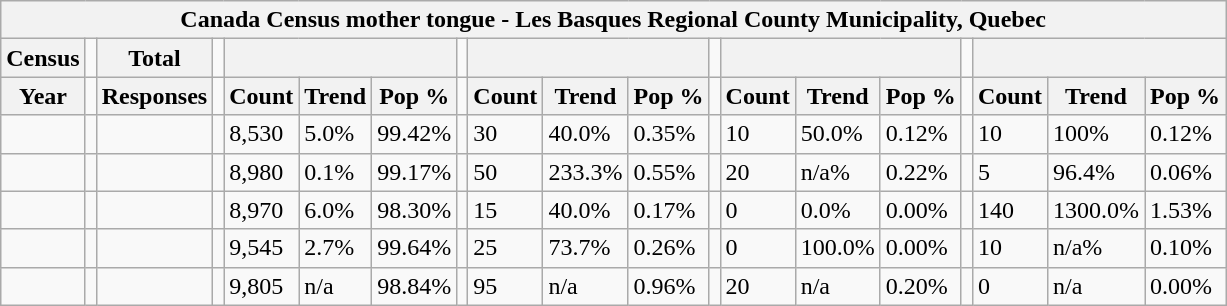<table class="wikitable">
<tr>
<th colspan="19">Canada Census mother tongue - Les Basques Regional County Municipality, Quebec</th>
</tr>
<tr>
<th>Census</th>
<td></td>
<th>Total</th>
<td colspan="1"></td>
<th colspan="3"></th>
<td colspan="1"></td>
<th colspan="3"></th>
<td colspan="1"></td>
<th colspan="3"></th>
<td colspan="1"></td>
<th colspan="3"></th>
</tr>
<tr>
<th>Year</th>
<td></td>
<th>Responses</th>
<td></td>
<th>Count</th>
<th>Trend</th>
<th>Pop %</th>
<td></td>
<th>Count</th>
<th>Trend</th>
<th>Pop %</th>
<td></td>
<th>Count</th>
<th>Trend</th>
<th>Pop %</th>
<td></td>
<th>Count</th>
<th>Trend</th>
<th>Pop %</th>
</tr>
<tr>
<td></td>
<td></td>
<td></td>
<td></td>
<td>8,530</td>
<td> 5.0%</td>
<td>99.42%</td>
<td></td>
<td>30</td>
<td> 40.0%</td>
<td>0.35%</td>
<td></td>
<td>10</td>
<td> 50.0%</td>
<td>0.12%</td>
<td></td>
<td>10</td>
<td> 100%</td>
<td>0.12%</td>
</tr>
<tr>
<td></td>
<td></td>
<td></td>
<td></td>
<td>8,980</td>
<td> 0.1%</td>
<td>99.17%</td>
<td></td>
<td>50</td>
<td> 233.3%</td>
<td>0.55%</td>
<td></td>
<td>20</td>
<td> n/a%</td>
<td>0.22%</td>
<td></td>
<td>5</td>
<td> 96.4%</td>
<td>0.06%</td>
</tr>
<tr>
<td></td>
<td></td>
<td></td>
<td></td>
<td>8,970</td>
<td> 6.0%</td>
<td>98.30%</td>
<td></td>
<td>15</td>
<td> 40.0%</td>
<td>0.17%</td>
<td></td>
<td>0</td>
<td> 0.0%</td>
<td>0.00%</td>
<td></td>
<td>140</td>
<td> 1300.0%</td>
<td>1.53%</td>
</tr>
<tr>
<td></td>
<td></td>
<td></td>
<td></td>
<td>9,545</td>
<td> 2.7%</td>
<td>99.64%</td>
<td></td>
<td>25</td>
<td> 73.7%</td>
<td>0.26%</td>
<td></td>
<td>0</td>
<td> 100.0%</td>
<td>0.00%</td>
<td></td>
<td>10</td>
<td> n/a%</td>
<td>0.10%</td>
</tr>
<tr>
<td></td>
<td></td>
<td></td>
<td></td>
<td>9,805</td>
<td>n/a</td>
<td>98.84%</td>
<td></td>
<td>95</td>
<td>n/a</td>
<td>0.96%</td>
<td></td>
<td>20</td>
<td>n/a</td>
<td>0.20%</td>
<td></td>
<td>0</td>
<td>n/a</td>
<td>0.00%</td>
</tr>
</table>
